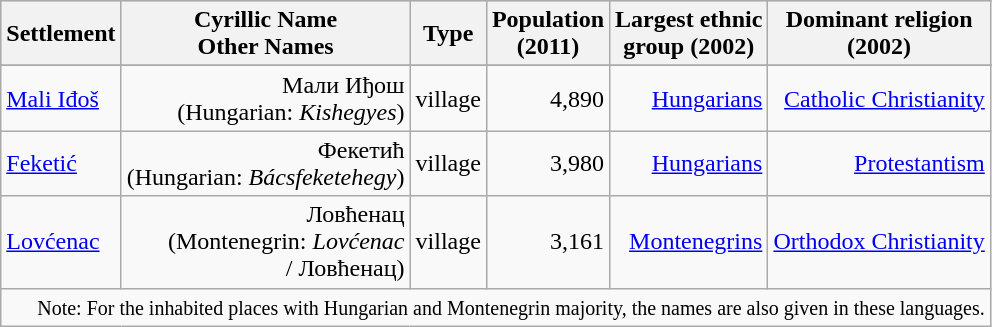<table class="wikitable" style="text-align: right;">
<tr bgcolor="#e0e0e0">
<th rowspan="1">Settlement</th>
<th colspan="1">Cyrillic Name<br>Other Names</th>
<th colspan="1">Type</th>
<th colspan="1">Population<br>(2011)</th>
<th colspan="1">Largest ethnic<br>group (2002)</th>
<th colspan="1">Dominant religion<br>(2002)</th>
</tr>
<tr bgcolor="#e0e0e0">
</tr>
<tr>
<td align="left"><a href='#'>Mali Iđoš</a></td>
<td>Мали Иђош<br>(Hungarian: <em>Kishegyes</em>)</td>
<td>village</td>
<td>4,890</td>
<td><a href='#'>Hungarians</a></td>
<td><a href='#'>Catholic Christianity</a></td>
</tr>
<tr>
<td align="left"><a href='#'>Feketić</a></td>
<td>Фекетић<br>(Hungarian: <em>Bácsfeketehegy</em>)</td>
<td>village</td>
<td>3,980</td>
<td><a href='#'>Hungarians</a></td>
<td><a href='#'>Protestantism</a></td>
</tr>
<tr>
<td align="left"><a href='#'>Lovćenac</a></td>
<td>Ловћенац<br>(Montenegrin: <em>Lovćenac</em><br>/ Ловћенац)</td>
<td>village</td>
<td>3,161</td>
<td><a href='#'>Montenegrins</a></td>
<td><a href='#'>Orthodox Christianity</a></td>
</tr>
<tr>
<td colspan="19"><small>Note: For the inhabited places with Hungarian and Montenegrin majority, the names are also given in these languages.</small></td>
</tr>
</table>
